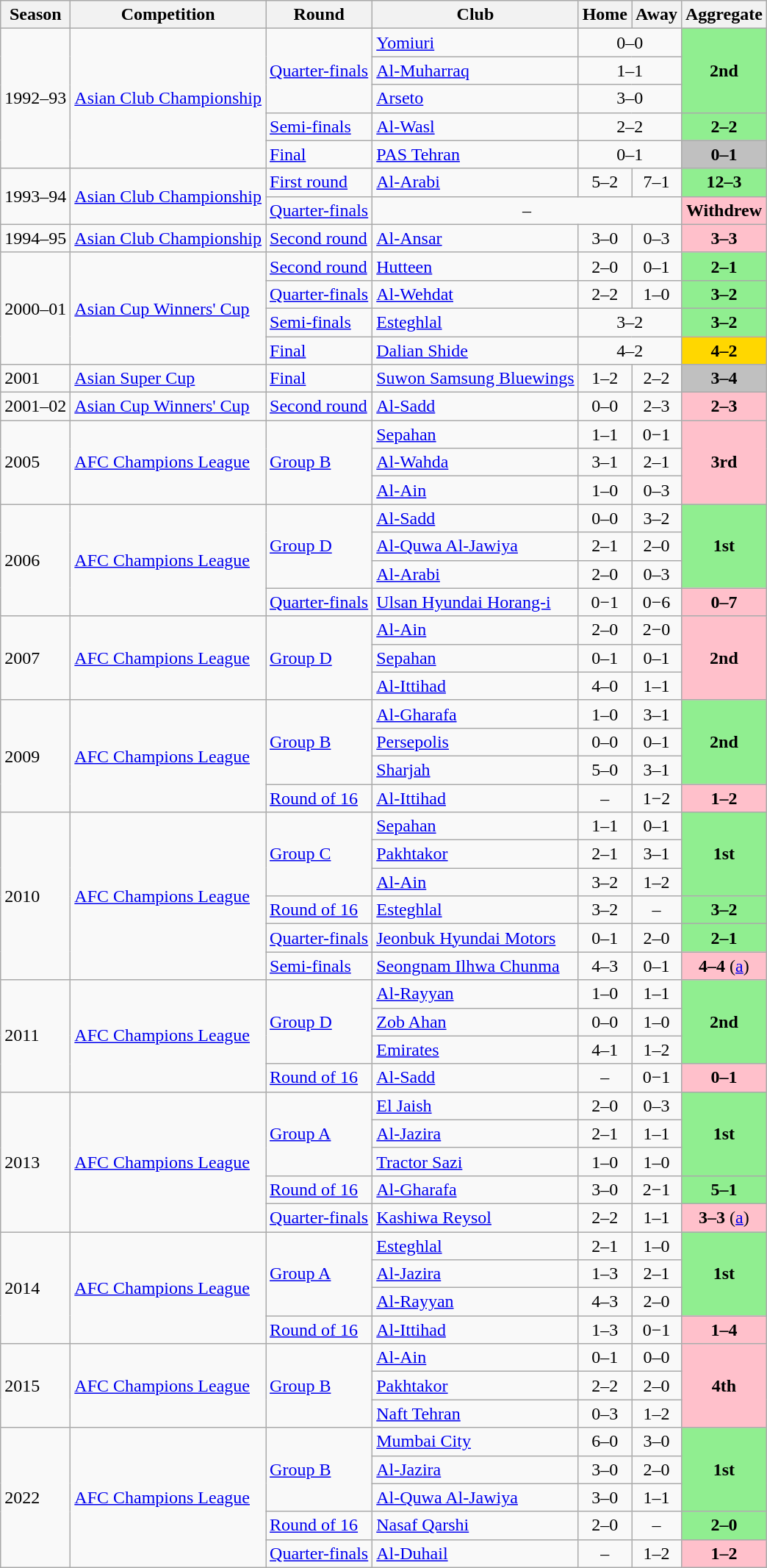<table class="wikitable">
<tr>
<th>Season</th>
<th>Competition</th>
<th>Round</th>
<th>Club</th>
<th>Home</th>
<th>Away</th>
<th>Aggregate</th>
</tr>
<tr>
<td rowspan="5">1992–93</td>
<td rowspan="5"><a href='#'>Asian Club Championship</a></td>
<td rowspan="3"><a href='#'>Quarter-finals</a></td>
<td> <a href='#'> Yomiuri</a></td>
<td colspan="2" style="text-align:center;"><span>0–0</span></td>
<td bgcolor=lightgreen style="text-align:center;" rowspan="3"><strong>2nd</strong></td>
</tr>
<tr>
<td> <a href='#'>Al-Muharraq</a></td>
<td colspan="2" style="text-align:center;"><span>1–1</span></td>
</tr>
<tr>
<td> <a href='#'>Arseto</a></td>
<td colspan="2" style="text-align:center;"><span>3–0</span></td>
</tr>
<tr>
<td rowspan="1"><a href='#'>Semi-finals</a></td>
<td> <a href='#'>Al-Wasl</a></td>
<td colspan="2" style="text-align:center;"><span>2–2 </span></td>
<td bgcolor=lightgreen style="text-align:center;"><strong>2–2 </strong></td>
</tr>
<tr>
<td rowspan="1"><a href='#'>Final</a></td>
<td> <a href='#'>PAS Tehran</a></td>
<td colspan="2" style="text-align:center;"><span>0–1</span></td>
<td bgcolor=silver style="text-align:center;"><strong>0–1</strong></td>
</tr>
<tr>
<td rowspan="2">1993–94</td>
<td rowspan="2"><a href='#'>Asian Club Championship</a></td>
<td rowspan="1"><a href='#'>First round</a></td>
<td> <a href='#'>Al-Arabi</a></td>
<td style="text-align:center;">5–2</td>
<td style="text-align:center;">7–1</td>
<td bgcolor=lightgreen style="text-align:center;"><strong>12–3</strong></td>
</tr>
<tr>
<td rowspan="1"><a href='#'>Quarter-finals</a></td>
<td colspan="3" style="text-align:center;"><span>–</span></td>
<td bgcolor=pink style="text-align:center;" rowspan="1"><strong>Withdrew</strong></td>
</tr>
<tr>
<td rowspan="1">1994–95</td>
<td rowspan="1"><a href='#'>Asian Club Championship</a></td>
<td rowspan="1"><a href='#'>Second round</a></td>
<td> <a href='#'>Al-Ansar</a></td>
<td style="text-align:center;">3–0</td>
<td style="text-align:center;">0–3</td>
<td bgcolor=pink style="text-align:center;"><strong>3–3 </strong></td>
</tr>
<tr>
<td rowspan="4">2000–01</td>
<td rowspan="4"><a href='#'>Asian Cup Winners' Cup</a></td>
<td rowspan="1"><a href='#'>Second round</a></td>
<td> <a href='#'>Hutteen</a></td>
<td style="text-align:center;">2–0</td>
<td style="text-align:center;">0–1</td>
<td bgcolor=lightgreen style="text-align:center;"><strong>2–1</strong></td>
</tr>
<tr>
<td rowspan="1"><a href='#'>Quarter-finals</a></td>
<td> <a href='#'>Al-Wehdat</a></td>
<td style="text-align:center;">2–2</td>
<td style="text-align:center;">1–0</td>
<td bgcolor=lightgreen style="text-align:center;"><strong>3–2</strong></td>
</tr>
<tr>
<td rowspan="1"><a href='#'>Semi-finals</a></td>
<td> <a href='#'>Esteghlal</a></td>
<td colspan="2" style="text-align:center;"><span>3–2</span></td>
<td bgcolor=lightgreen style="text-align:center;"><strong>3–2</strong></td>
</tr>
<tr>
<td rowspan="1"><a href='#'>Final</a></td>
<td> <a href='#'>Dalian Shide</a></td>
<td colspan="2" style="text-align:center;"><span>4–2</span></td>
<td bgcolor=gold style="text-align:center;"><strong>4–2</strong></td>
</tr>
<tr>
<td rowspan="1">2001</td>
<td rowspan="1"><a href='#'>Asian Super Cup</a></td>
<td rowspan="1"><a href='#'>Final</a></td>
<td> <a href='#'>Suwon Samsung Bluewings</a></td>
<td style="text-align:center;">1–2</td>
<td style="text-align:center;">2–2</td>
<td bgcolor=silver style="text-align:center;"><strong>3–4</strong></td>
</tr>
<tr>
<td rowspan="1">2001–02</td>
<td rowspan="1"><a href='#'>Asian Cup Winners' Cup</a></td>
<td rowspan="1"><a href='#'>Second round</a></td>
<td> <a href='#'>Al-Sadd</a></td>
<td style="text-align:center;">0–0</td>
<td style="text-align:center;">2–3</td>
<td bgcolor=pink style="text-align:center;"><strong>2–3</strong></td>
</tr>
<tr>
<td rowspan="3">2005</td>
<td rowspan="3"><a href='#'>AFC Champions League</a></td>
<td rowspan="3"><a href='#'>Group B</a></td>
<td> <a href='#'>Sepahan</a></td>
<td style="text-align:center;">1–1</td>
<td style="text-align:center;">0−1</td>
<td bgcolor=pink style="text-align:center;" rowspan="3"><strong>3rd</strong></td>
</tr>
<tr>
<td> <a href='#'>Al-Wahda</a></td>
<td style="text-align:center;">3–1</td>
<td style="text-align:center;">2–1</td>
</tr>
<tr>
<td> <a href='#'>Al-Ain</a></td>
<td style="text-align:center;">1–0</td>
<td style="text-align:center;">0–3</td>
</tr>
<tr>
<td rowspan="4">2006</td>
<td rowspan="4"><a href='#'>AFC Champions League</a></td>
<td rowspan="3"><a href='#'>Group D</a></td>
<td> <a href='#'>Al-Sadd</a></td>
<td style="text-align:center;">0–0</td>
<td style="text-align:center;">3–2</td>
<td bgcolor=lightgreen style="text-align:center;" rowspan="3"><strong>1st</strong></td>
</tr>
<tr>
<td> <a href='#'>Al-Quwa Al-Jawiya</a></td>
<td style="text-align:center;">2–1</td>
<td style="text-align:center;">2–0</td>
</tr>
<tr>
<td> <a href='#'>Al-Arabi</a></td>
<td style="text-align:center;">2–0</td>
<td style="text-align:center;">0–3</td>
</tr>
<tr>
<td><a href='#'>Quarter-finals</a></td>
<td> <a href='#'>Ulsan Hyundai Horang-i</a></td>
<td style="text-align:center;">0−1</td>
<td style="text-align:center;">0−6</td>
<td bgcolor=pink style="text-align:center;"><strong>0–7</strong></td>
</tr>
<tr>
<td rowspan="3">2007</td>
<td rowspan="3"><a href='#'>AFC Champions League</a></td>
<td rowspan="3"><a href='#'>Group D</a></td>
<td> <a href='#'>Al-Ain</a></td>
<td style="text-align:center;">2–0</td>
<td style="text-align:center;">2−0</td>
<td bgcolor=pink style="text-align:center;" rowspan="3"><strong>2nd</strong></td>
</tr>
<tr>
<td> <a href='#'>Sepahan</a></td>
<td style="text-align:center;">0–1</td>
<td style="text-align:center;">0–1</td>
</tr>
<tr>
<td> <a href='#'>Al-Ittihad</a></td>
<td style="text-align:center;">4–0</td>
<td style="text-align:center;">1–1</td>
</tr>
<tr>
<td rowspan="4">2009</td>
<td rowspan="4"><a href='#'>AFC Champions League</a></td>
<td rowspan="3"><a href='#'>Group B</a></td>
<td> <a href='#'>Al-Gharafa</a></td>
<td style="text-align:center;">1–0</td>
<td style="text-align:center;">3–1</td>
<td bgcolor=lightgreen style="text-align:center;" rowspan="3"><strong>2nd</strong></td>
</tr>
<tr>
<td> <a href='#'>Persepolis</a></td>
<td style="text-align:center;">0–0</td>
<td style="text-align:center;">0–1</td>
</tr>
<tr>
<td> <a href='#'>Sharjah</a></td>
<td style="text-align:center;">5–0</td>
<td style="text-align:center;">3–1</td>
</tr>
<tr>
<td><a href='#'>Round of 16</a></td>
<td> <a href='#'>Al-Ittihad</a></td>
<td style="text-align:center;">–</td>
<td style="text-align:center;">1−2</td>
<td bgcolor=pink style="text-align:center;"><strong>1–2</strong></td>
</tr>
<tr>
<td rowspan="6">2010</td>
<td rowspan="6"><a href='#'>AFC Champions League</a></td>
<td rowspan="3"><a href='#'>Group C</a></td>
<td> <a href='#'>Sepahan</a></td>
<td style="text-align:center;">1–1</td>
<td style="text-align:center;">0–1</td>
<td bgcolor=lightgreen style="text-align:center;" rowspan="3"><strong>1st</strong></td>
</tr>
<tr>
<td> <a href='#'>Pakhtakor</a></td>
<td style="text-align:center;">2–1</td>
<td style="text-align:center;">3–1</td>
</tr>
<tr>
<td> <a href='#'>Al-Ain</a></td>
<td style="text-align:center;">3–2</td>
<td style="text-align:center;">1–2</td>
</tr>
<tr>
<td><a href='#'>Round of 16</a></td>
<td> <a href='#'>Esteghlal</a></td>
<td style="text-align:center;">3–2</td>
<td style="text-align:center;">–</td>
<td bgcolor=lightgreen style="text-align:center;"><strong>3–2</strong></td>
</tr>
<tr>
<td><a href='#'>Quarter-finals</a></td>
<td> <a href='#'>Jeonbuk Hyundai Motors</a></td>
<td style="text-align:center;">0–1</td>
<td style="text-align:center;">2–0</td>
<td bgcolor=lightgreen style="text-align:center;"><strong>2–1</strong></td>
</tr>
<tr>
<td><a href='#'>Semi-finals</a></td>
<td> <a href='#'>Seongnam Ilhwa Chunma</a></td>
<td style="text-align:center;">4–3</td>
<td style="text-align:center;">0–1</td>
<td bgcolor=pink style="text-align:center;"><strong>4–4</strong> (<a href='#'>a</a>)</td>
</tr>
<tr>
<td rowspan="4">2011</td>
<td rowspan="4"><a href='#'>AFC Champions League</a></td>
<td rowspan="3"><a href='#'>Group D</a></td>
<td> <a href='#'>Al-Rayyan</a></td>
<td style="text-align:center;">1–0</td>
<td style="text-align:center;">1–1</td>
<td bgcolor=lightgreen style="text-align:center;" rowspan="3"><strong>2nd</strong></td>
</tr>
<tr>
<td> <a href='#'>Zob Ahan</a></td>
<td style="text-align:center;">0–0</td>
<td style="text-align:center;">1–0</td>
</tr>
<tr>
<td> <a href='#'>Emirates</a></td>
<td style="text-align:center;">4–1</td>
<td style="text-align:center;">1–2</td>
</tr>
<tr>
<td><a href='#'>Round of 16</a></td>
<td> <a href='#'>Al-Sadd</a></td>
<td style="text-align:center;">–</td>
<td style="text-align:center;">0−1</td>
<td bgcolor=pink style="text-align:center;"><strong>0–1</strong></td>
</tr>
<tr>
<td rowspan="5">2013</td>
<td rowspan="5"><a href='#'>AFC Champions League</a></td>
<td rowspan="3"><a href='#'>Group A</a></td>
<td> <a href='#'>El Jaish</a></td>
<td style="text-align:center;">2–0</td>
<td style="text-align:center;">0–3</td>
<td bgcolor=lightgreen style="text-align:center;" rowspan="3"><strong>1st</strong></td>
</tr>
<tr>
<td> <a href='#'>Al-Jazira</a></td>
<td style="text-align:center;">2–1</td>
<td style="text-align:center;">1–1</td>
</tr>
<tr>
<td> <a href='#'>Tractor Sazi</a></td>
<td style="text-align:center;">1–0</td>
<td style="text-align:center;">1–0</td>
</tr>
<tr>
<td><a href='#'>Round of 16</a></td>
<td> <a href='#'>Al-Gharafa</a></td>
<td style="text-align:center;">3–0</td>
<td style="text-align:center;">2−1</td>
<td bgcolor=lightgreen style="text-align:center;"><strong>5–1</strong></td>
</tr>
<tr>
<td><a href='#'>Quarter-finals</a></td>
<td> <a href='#'>Kashiwa Reysol</a></td>
<td style="text-align:center;">2–2</td>
<td style="text-align:center;">1–1</td>
<td bgcolor=pink style="text-align:center;"><strong>3–3</strong> (<a href='#'>a</a>)</td>
</tr>
<tr>
<td rowspan="4">2014</td>
<td rowspan="4"><a href='#'>AFC Champions League</a></td>
<td rowspan="3"><a href='#'>Group A</a></td>
<td> <a href='#'>Esteghlal</a></td>
<td style="text-align:center;">2–1</td>
<td style="text-align:center;">1–0</td>
<td bgcolor=lightgreen style="text-align:center;" rowspan="3"><strong>1st</strong></td>
</tr>
<tr>
<td> <a href='#'>Al-Jazira</a></td>
<td style="text-align:center;">1–3</td>
<td style="text-align:center;">2–1</td>
</tr>
<tr>
<td> <a href='#'>Al-Rayyan</a></td>
<td style="text-align:center;">4–3</td>
<td style="text-align:center;">2–0</td>
</tr>
<tr>
<td><a href='#'>Round of 16</a></td>
<td> <a href='#'>Al-Ittihad</a></td>
<td style="text-align:center;">1–3</td>
<td style="text-align:center;">0−1</td>
<td bgcolor=pink style="text-align:center;"><strong>1–4</strong></td>
</tr>
<tr>
<td rowspan="3">2015</td>
<td rowspan="3"><a href='#'>AFC Champions League</a></td>
<td rowspan="3"><a href='#'>Group B</a></td>
<td> <a href='#'>Al-Ain</a></td>
<td style="text-align:center;">0–1</td>
<td style="text-align:center;">0–0</td>
<td bgcolor=pink style="text-align:center;" rowspan="3"><strong>4th</strong></td>
</tr>
<tr>
<td> <a href='#'>Pakhtakor</a></td>
<td style="text-align:center;">2–2</td>
<td style="text-align:center;">2–0</td>
</tr>
<tr>
<td> <a href='#'>Naft Tehran</a></td>
<td style="text-align:center;">0–3</td>
<td style="text-align:center;">1–2</td>
</tr>
<tr>
<td rowspan="5">2022</td>
<td rowspan="5"><a href='#'>AFC Champions League</a></td>
<td rowspan="3"><a href='#'>Group B</a></td>
<td> <a href='#'>Mumbai City</a></td>
<td style="text-align:center;">6–0</td>
<td style="text-align:center;">3–0</td>
<td bgcolor=lightgreen style="text-align:center;" rowspan="3"><strong>1st</strong></td>
</tr>
<tr>
<td> <a href='#'>Al-Jazira</a></td>
<td style="text-align:center;">3–0</td>
<td style="text-align:center;">2–0</td>
</tr>
<tr>
<td> <a href='#'>Al-Quwa Al-Jawiya</a></td>
<td style="text-align:center;">3–0</td>
<td style="text-align:center;">1–1</td>
</tr>
<tr>
<td><a href='#'>Round of 16</a></td>
<td> <a href='#'>Nasaf Qarshi</a></td>
<td style="text-align:center;">2–0</td>
<td style="text-align:center;">–</td>
<td bgcolor=lightgreen style="text-align:center;" rowspan="1"><strong>2–0</strong></td>
</tr>
<tr>
<td><a href='#'>Quarter-finals</a></td>
<td> <a href='#'>Al-Duhail</a></td>
<td style="text-align:center;">–</td>
<td style="text-align:center;">1–2</td>
<td bgcolor=pink style="text-align:center;" rowspan="1"><strong>1–2</strong></td>
</tr>
</table>
